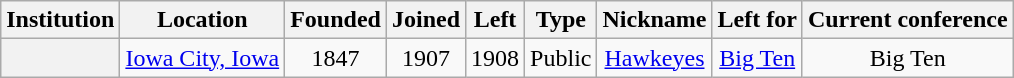<table class="wikitable sortable" style="text-align:center;">
<tr>
<th>Institution</th>
<th>Location</th>
<th>Founded</th>
<th>Joined</th>
<th>Left</th>
<th>Type</th>
<th>Nickname</th>
<th>Left for</th>
<th>Current conference</th>
</tr>
<tr>
<th></th>
<td><a href='#'>Iowa City, Iowa</a></td>
<td>1847</td>
<td>1907</td>
<td>1908</td>
<td>Public</td>
<td><a href='#'>Hawkeyes</a></td>
<td><a href='#'>Big Ten</a></td>
<td>Big Ten</td>
</tr>
</table>
